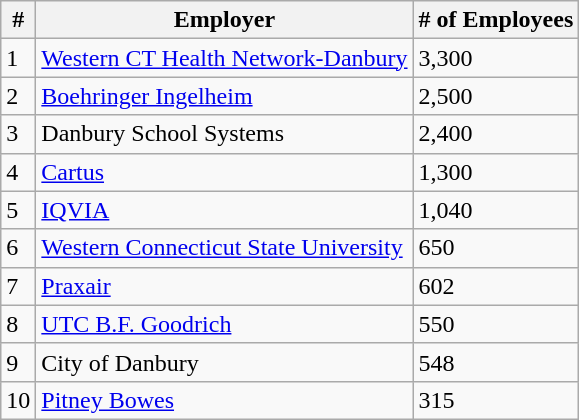<table class="wikitable">
<tr>
<th>#</th>
<th>Employer</th>
<th># of Employees</th>
</tr>
<tr>
<td>1</td>
<td><a href='#'>Western CT Health Network-Danbury</a></td>
<td>3,300</td>
</tr>
<tr>
<td>2</td>
<td><a href='#'>Boehringer Ingelheim</a></td>
<td>2,500</td>
</tr>
<tr>
<td>3</td>
<td>Danbury School Systems</td>
<td>2,400</td>
</tr>
<tr>
<td>4</td>
<td><a href='#'>Cartus</a></td>
<td>1,300</td>
</tr>
<tr>
<td>5</td>
<td><a href='#'>IQVIA</a></td>
<td>1,040</td>
</tr>
<tr>
<td>6</td>
<td><a href='#'>Western Connecticut State University</a></td>
<td>650</td>
</tr>
<tr>
<td>7</td>
<td><a href='#'>Praxair</a></td>
<td>602</td>
</tr>
<tr>
<td>8</td>
<td><a href='#'>UTC B.F. Goodrich</a></td>
<td>550</td>
</tr>
<tr>
<td>9</td>
<td>City of Danbury</td>
<td>548</td>
</tr>
<tr>
<td>10</td>
<td><a href='#'>Pitney Bowes</a></td>
<td>315</td>
</tr>
</table>
